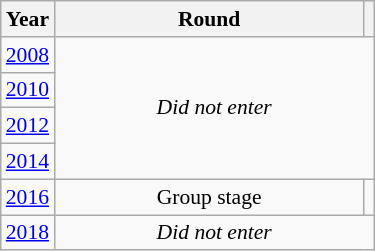<table class="wikitable" style="text-align: center; font-size:90%">
<tr>
<th>Year</th>
<th style="width:200px">Round</th>
<th></th>
</tr>
<tr>
<td><a href='#'>2008</a></td>
<td colspan="2" rowspan="4"><em>Did not enter</em></td>
</tr>
<tr>
<td><a href='#'>2010</a></td>
</tr>
<tr>
<td><a href='#'>2012</a></td>
</tr>
<tr>
<td><a href='#'>2014</a></td>
</tr>
<tr>
<td><a href='#'>2016</a></td>
<td>Group stage</td>
<td></td>
</tr>
<tr>
<td><a href='#'>2018</a></td>
<td colspan="2"><em>Did not enter</em></td>
</tr>
</table>
